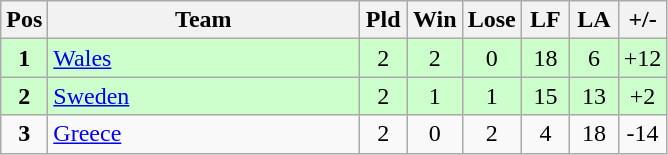<table class="wikitable" style="font-size: 100%">
<tr>
<th width=20>Pos</th>
<th width=200>Team</th>
<th width=25>Pld</th>
<th width=25>Win</th>
<th width=25>Lose</th>
<th width=25>LF</th>
<th width=25>LA</th>
<th width=25>+/-</th>
</tr>
<tr align=center style="background: #ccffcc;">
<td><strong>1</strong></td>
<td align="left"> <a href='#'>Wales</a></td>
<td>2</td>
<td>2</td>
<td>0</td>
<td>18</td>
<td>6</td>
<td>+12</td>
</tr>
<tr align=center style="background: #ccffcc;">
<td><strong>2</strong></td>
<td align="left"> <a href='#'>Sweden</a></td>
<td>2</td>
<td>1</td>
<td>1</td>
<td>15</td>
<td>13</td>
<td>+2</td>
</tr>
<tr align=center>
<td><strong>3</strong></td>
<td align="left"> <a href='#'>Greece</a></td>
<td>2</td>
<td>0</td>
<td>2</td>
<td>4</td>
<td>18</td>
<td>-14</td>
</tr>
</table>
